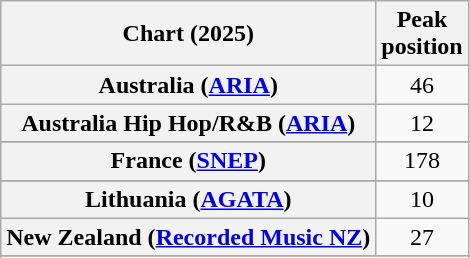<table class="wikitable sortable plainrowheaders" style="text-align:center">
<tr>
<th scope="col">Chart (2025)</th>
<th scope="col">Peak<br>position</th>
</tr>
<tr>
<th scope="row">Australia (<a href='#'>ARIA</a>)</th>
<td>46</td>
</tr>
<tr>
<th scope="row">Australia Hip Hop/R&B (<a href='#'>ARIA</a>)</th>
<td>12</td>
</tr>
<tr>
</tr>
<tr>
<th scope="row">France (<a href='#'>SNEP</a>)</th>
<td>178</td>
</tr>
<tr>
</tr>
<tr>
<th scope="row">Lithuania (<a href='#'>AGATA</a>)</th>
<td>10</td>
</tr>
<tr>
<th scope="row">New Zealand (<a href='#'>Recorded Music NZ</a>)</th>
<td>27</td>
</tr>
<tr>
</tr>
<tr>
</tr>
<tr>
</tr>
<tr>
</tr>
</table>
